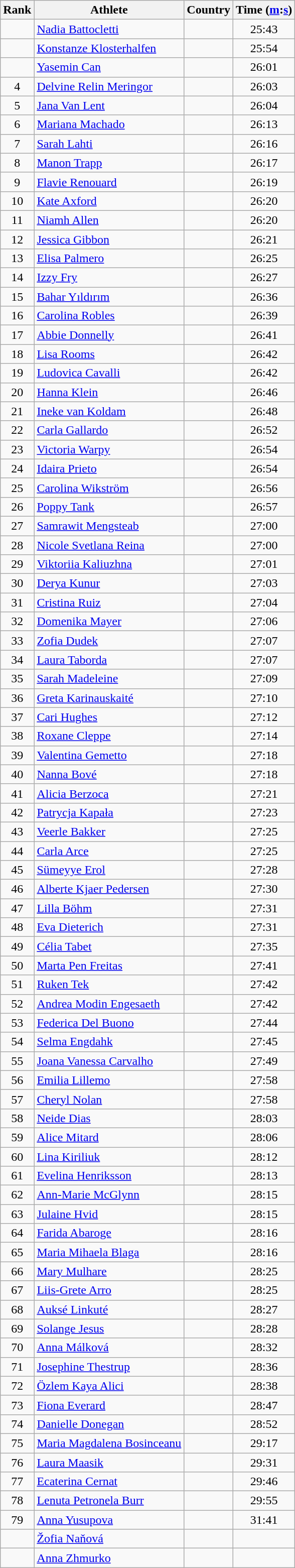<table class="wikitable sortable" style="text-align:center">
<tr>
<th>Rank</th>
<th>Athlete</th>
<th>Country</th>
<th>Time (<a href='#'>m</a>:<a href='#'>s</a>)</th>
</tr>
<tr>
<td></td>
<td align=left><a href='#'>Nadia Battocletti</a></td>
<td align=left></td>
<td>25:43</td>
</tr>
<tr>
<td></td>
<td align=left><a href='#'>Konstanze Klosterhalfen</a></td>
<td align=left></td>
<td>25:54</td>
</tr>
<tr>
<td></td>
<td align=left><a href='#'>Yasemin Can</a></td>
<td align=left></td>
<td>26:01</td>
</tr>
<tr>
<td>4</td>
<td align=left><a href='#'>Delvine Relin Meringor</a></td>
<td align=left></td>
<td>26:03</td>
</tr>
<tr>
<td>5</td>
<td align=left><a href='#'>Jana Van Lent</a></td>
<td align=left></td>
<td>26:04</td>
</tr>
<tr>
<td>6</td>
<td align=left><a href='#'>Mariana Machado</a></td>
<td align=left></td>
<td>26:13</td>
</tr>
<tr>
<td>7</td>
<td align=left><a href='#'>Sarah Lahti</a></td>
<td align=left></td>
<td>26:16</td>
</tr>
<tr>
<td>8</td>
<td align=left><a href='#'>Manon Trapp</a></td>
<td align=left></td>
<td>26:17</td>
</tr>
<tr>
<td>9</td>
<td align=left><a href='#'>Flavie Renouard</a></td>
<td align=left></td>
<td>26:19</td>
</tr>
<tr>
<td>10</td>
<td align=left><a href='#'>Kate Axford</a></td>
<td align=left></td>
<td>26:20</td>
</tr>
<tr>
<td>11</td>
<td align=left><a href='#'>Niamh Allen</a></td>
<td align=left></td>
<td>26:20</td>
</tr>
<tr>
<td>12</td>
<td align=left><a href='#'>Jessica Gibbon</a></td>
<td align=left></td>
<td>26:21</td>
</tr>
<tr>
<td>13</td>
<td align=left><a href='#'>Elisa Palmero</a></td>
<td align=left></td>
<td>26:25</td>
</tr>
<tr>
<td>14</td>
<td align=left><a href='#'>Izzy Fry</a></td>
<td align=left></td>
<td>26:27</td>
</tr>
<tr>
<td>15</td>
<td align=left><a href='#'>Bahar Yıldırım</a></td>
<td align=left></td>
<td>26:36</td>
</tr>
<tr>
<td>16</td>
<td align=left><a href='#'>Carolina Robles</a></td>
<td align=left></td>
<td>26:39</td>
</tr>
<tr>
<td>17</td>
<td align=left><a href='#'>Abbie Donnelly</a></td>
<td align=left></td>
<td>26:41</td>
</tr>
<tr>
<td>18</td>
<td align=left><a href='#'>Lisa Rooms</a></td>
<td align=left></td>
<td>26:42</td>
</tr>
<tr>
<td>19</td>
<td align=left><a href='#'>Ludovica Cavalli</a></td>
<td align=left></td>
<td>26:42</td>
</tr>
<tr>
<td>20</td>
<td align=left><a href='#'>Hanna Klein</a></td>
<td align=left></td>
<td>26:46</td>
</tr>
<tr>
<td>21</td>
<td align=left><a href='#'>Ineke van Koldam</a></td>
<td align=left></td>
<td>26:48</td>
</tr>
<tr>
<td>22</td>
<td align=left><a href='#'>Carla Gallardo</a></td>
<td align=left></td>
<td>26:52</td>
</tr>
<tr>
<td>23</td>
<td align=left><a href='#'>Victoria Warpy</a></td>
<td align=left></td>
<td>26:54</td>
</tr>
<tr>
<td>24</td>
<td align=left><a href='#'>Idaira Prieto</a></td>
<td align=left></td>
<td>26:54</td>
</tr>
<tr>
<td>25</td>
<td align=left><a href='#'>Carolina Wikström</a></td>
<td align=left></td>
<td>26:56</td>
</tr>
<tr>
<td>26</td>
<td align=left><a href='#'>Poppy Tank</a></td>
<td align=left></td>
<td>26:57</td>
</tr>
<tr>
<td>27</td>
<td align=left><a href='#'>Samrawit Mengsteab</a></td>
<td align=left></td>
<td>27:00</td>
</tr>
<tr>
<td>28</td>
<td align=left><a href='#'>Nicole Svetlana Reina</a></td>
<td align=left></td>
<td>27:00</td>
</tr>
<tr>
<td>29</td>
<td align=left><a href='#'>Viktoriia Kaliuzhna</a></td>
<td align=left></td>
<td>27:01</td>
</tr>
<tr>
<td>30</td>
<td align=left><a href='#'>Derya Kunur</a></td>
<td align=left></td>
<td>27:03</td>
</tr>
<tr>
<td>31</td>
<td align=left><a href='#'>Cristina Ruiz</a></td>
<td align=left></td>
<td>27:04</td>
</tr>
<tr>
<td>32</td>
<td align=left><a href='#'>Domenika Mayer</a></td>
<td align=left></td>
<td>27:06</td>
</tr>
<tr>
<td>33</td>
<td align=left><a href='#'>Zofia Dudek</a></td>
<td align=left></td>
<td>27:07</td>
</tr>
<tr>
<td>34</td>
<td align=left><a href='#'>Laura Taborda</a></td>
<td align=left></td>
<td>27:07</td>
</tr>
<tr>
<td>35</td>
<td align=left><a href='#'>Sarah Madeleine</a></td>
<td align=left></td>
<td>27:09</td>
</tr>
<tr>
<td>36</td>
<td align=left><a href='#'>Greta Karinauskaité</a></td>
<td align=left></td>
<td>27:10</td>
</tr>
<tr>
<td>37</td>
<td align=left><a href='#'>Cari Hughes</a></td>
<td align=left></td>
<td>27:12</td>
</tr>
<tr>
<td>38</td>
<td align=left><a href='#'>Roxane Cleppe</a></td>
<td align=left></td>
<td>27:14</td>
</tr>
<tr>
<td>39</td>
<td align=left><a href='#'>Valentina Gemetto</a></td>
<td align=left></td>
<td>27:18</td>
</tr>
<tr>
<td>40</td>
<td align=left><a href='#'>Nanna Bové</a></td>
<td align=left></td>
<td>27:18</td>
</tr>
<tr>
<td>41</td>
<td align=left><a href='#'>Alicia Berzoca</a></td>
<td align=left></td>
<td>27:21</td>
</tr>
<tr>
<td>42</td>
<td align=left><a href='#'>Patrycja Kapała</a></td>
<td align=left></td>
<td>27:23</td>
</tr>
<tr>
<td>43</td>
<td align=left><a href='#'>Veerle Bakker</a></td>
<td align=left></td>
<td>27:25</td>
</tr>
<tr>
<td>44</td>
<td align=left><a href='#'>Carla Arce</a></td>
<td align=left></td>
<td>27:25</td>
</tr>
<tr>
<td>45</td>
<td align=left><a href='#'>Sümeyye Erol</a></td>
<td align=left></td>
<td>27:28</td>
</tr>
<tr>
<td>46</td>
<td align=left><a href='#'>Alberte Kjaer Pedersen</a></td>
<td align=left></td>
<td>27:30</td>
</tr>
<tr>
<td>47</td>
<td align=left><a href='#'>Lilla Böhm</a></td>
<td align=left></td>
<td>27:31</td>
</tr>
<tr>
<td>48</td>
<td align=left><a href='#'>Eva Dieterich</a></td>
<td align=left></td>
<td>27:31</td>
</tr>
<tr>
<td>49</td>
<td align=left><a href='#'>Célia Tabet</a></td>
<td align=left></td>
<td>27:35</td>
</tr>
<tr>
<td>50</td>
<td align=left><a href='#'>Marta Pen Freitas</a></td>
<td align=left></td>
<td>27:41</td>
</tr>
<tr>
<td>51</td>
<td align=left><a href='#'>Ruken Tek</a></td>
<td align=left></td>
<td>27:42</td>
</tr>
<tr>
<td>52</td>
<td align=left><a href='#'>Andrea Modin Engesaeth</a></td>
<td align=left></td>
<td>27:42</td>
</tr>
<tr>
<td>53</td>
<td align=left><a href='#'>Federica Del Buono</a></td>
<td align=left></td>
<td>27:44</td>
</tr>
<tr>
<td>54</td>
<td align=left><a href='#'>Selma Engdahk</a></td>
<td align=left></td>
<td>27:45</td>
</tr>
<tr>
<td>55</td>
<td align=left><a href='#'>Joana Vanessa Carvalho</a></td>
<td align=left></td>
<td>27:49</td>
</tr>
<tr>
<td>56</td>
<td align=left><a href='#'>Emilia Lillemo</a></td>
<td align=left></td>
<td>27:58</td>
</tr>
<tr>
<td>57</td>
<td align=left><a href='#'>Cheryl Nolan</a></td>
<td align=left></td>
<td>27:58</td>
</tr>
<tr>
<td>58</td>
<td align=left><a href='#'>Neide Dias</a></td>
<td align=left></td>
<td>28:03</td>
</tr>
<tr>
<td>59</td>
<td align=left><a href='#'>Alice Mitard</a></td>
<td align=left></td>
<td>28:06</td>
</tr>
<tr>
<td>60</td>
<td align=left><a href='#'>Lina Kiriliuk</a></td>
<td align=left></td>
<td>28:12</td>
</tr>
<tr>
<td>61</td>
<td align=left><a href='#'>Evelina Henriksson</a></td>
<td align=left></td>
<td>28:13</td>
</tr>
<tr>
<td>62</td>
<td align=left><a href='#'>Ann-Marie McGlynn</a></td>
<td align=left></td>
<td>28:15</td>
</tr>
<tr>
<td>63</td>
<td align=left><a href='#'>Julaine Hvid</a></td>
<td align=left></td>
<td>28:15</td>
</tr>
<tr>
<td>64</td>
<td align=left><a href='#'>Farida Abaroge</a></td>
<td align=left></td>
<td>28:16</td>
</tr>
<tr>
<td>65</td>
<td align=left><a href='#'>Maria Mihaela Blaga</a></td>
<td align=left></td>
<td>28:16</td>
</tr>
<tr>
<td>66</td>
<td align=left><a href='#'>Mary Mulhare</a></td>
<td align=left></td>
<td>28:25</td>
</tr>
<tr>
<td>67</td>
<td align=left><a href='#'>Liis-Grete Arro</a></td>
<td align=left></td>
<td>28:25</td>
</tr>
<tr>
<td>68</td>
<td align=left><a href='#'>Auksé Linkuté</a></td>
<td align=left></td>
<td>28:27</td>
</tr>
<tr>
<td>69</td>
<td align=left><a href='#'>Solange Jesus</a></td>
<td align=left></td>
<td>28:28</td>
</tr>
<tr>
<td>70</td>
<td align=left><a href='#'>Anna Málková</a></td>
<td align=left></td>
<td>28:32</td>
</tr>
<tr>
<td>71</td>
<td align=left><a href='#'>Josephine Thestrup</a></td>
<td align=left></td>
<td>28:36</td>
</tr>
<tr>
<td>72</td>
<td align=left><a href='#'>Özlem Kaya Alici</a></td>
<td align=left></td>
<td>28:38</td>
</tr>
<tr>
<td>73</td>
<td align=left><a href='#'>Fiona Everard</a></td>
<td align=left></td>
<td>28:47</td>
</tr>
<tr>
<td>74</td>
<td align=left><a href='#'>Danielle Donegan</a></td>
<td align=left></td>
<td>28:52</td>
</tr>
<tr>
<td>75</td>
<td align=left><a href='#'>Maria Magdalena Bosinceanu</a></td>
<td align=left></td>
<td>29:17</td>
</tr>
<tr>
<td>76</td>
<td align=left><a href='#'>Laura Maasik</a></td>
<td align=left></td>
<td>29:31</td>
</tr>
<tr>
<td>77</td>
<td align=left><a href='#'>Ecaterina Cernat</a></td>
<td align=left></td>
<td>29:46</td>
</tr>
<tr>
<td>78</td>
<td align=left><a href='#'>Lenuta Petronela Burr</a></td>
<td align=left></td>
<td>29:55</td>
</tr>
<tr>
<td>79</td>
<td align=left><a href='#'>Anna Yusupova</a></td>
<td align=left></td>
<td>31:41</td>
</tr>
<tr>
<td></td>
<td align=left><a href='#'>Žofia Naňová</a></td>
<td align=left></td>
<td></td>
</tr>
<tr>
<td></td>
<td align=left><a href='#'>Anna Zhmurko</a></td>
<td align=left></td>
<td></td>
</tr>
</table>
